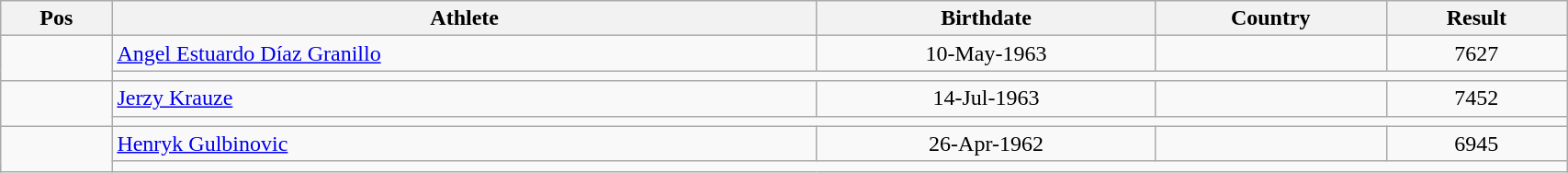<table class="wikitable"  style="text-align:center; width:90%;">
<tr>
<th>Pos</th>
<th>Athlete</th>
<th>Birthdate</th>
<th>Country</th>
<th>Result</th>
</tr>
<tr>
<td align=center rowspan=2></td>
<td align=left><a href='#'>Angel Estuardo Díaz Granillo</a></td>
<td>10-May-1963</td>
<td align=left></td>
<td>7627</td>
</tr>
<tr>
<td colspan=4></td>
</tr>
<tr>
<td align=center rowspan=2></td>
<td align=left><a href='#'>Jerzy Krauze</a></td>
<td>14-Jul-1963</td>
<td align=left></td>
<td>7452</td>
</tr>
<tr>
<td colspan=4></td>
</tr>
<tr>
<td align=center rowspan=2></td>
<td align=left><a href='#'>Henryk Gulbinovic</a></td>
<td>26-Apr-1962</td>
<td align=left></td>
<td>6945</td>
</tr>
<tr>
<td colspan=4></td>
</tr>
</table>
